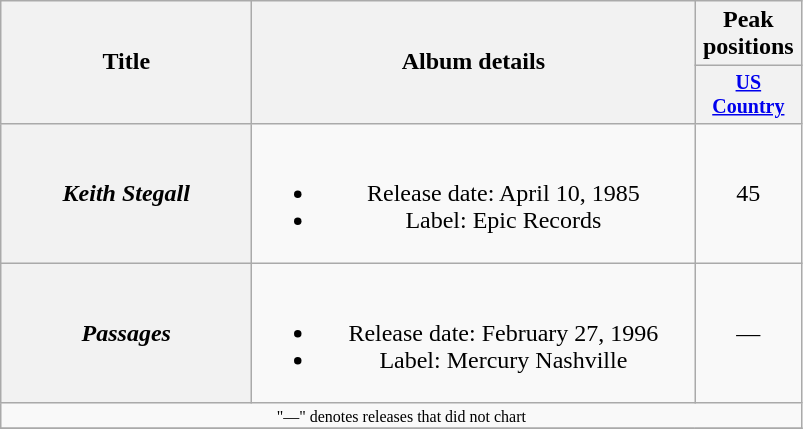<table class="wikitable plainrowheaders" style="text-align:center;">
<tr>
<th rowspan="2" style="width:10em;">Title</th>
<th rowspan="2" style="width:18em;">Album details</th>
<th colspan="1">Peak positions</th>
</tr>
<tr style="font-size:smaller;">
<th width="65"><a href='#'>US Country</a></th>
</tr>
<tr>
<th scope="row"><em>Keith Stegall</em></th>
<td><br><ul><li>Release date: April 10, 1985</li><li>Label: Epic Records</li></ul></td>
<td>45</td>
</tr>
<tr>
<th scope="row"><em>Passages</em></th>
<td><br><ul><li>Release date: February 27, 1996</li><li>Label: Mercury Nashville</li></ul></td>
<td>—</td>
</tr>
<tr>
<td colspan="3" style="font-size:8pt">"—" denotes releases that did not chart</td>
</tr>
<tr>
</tr>
</table>
